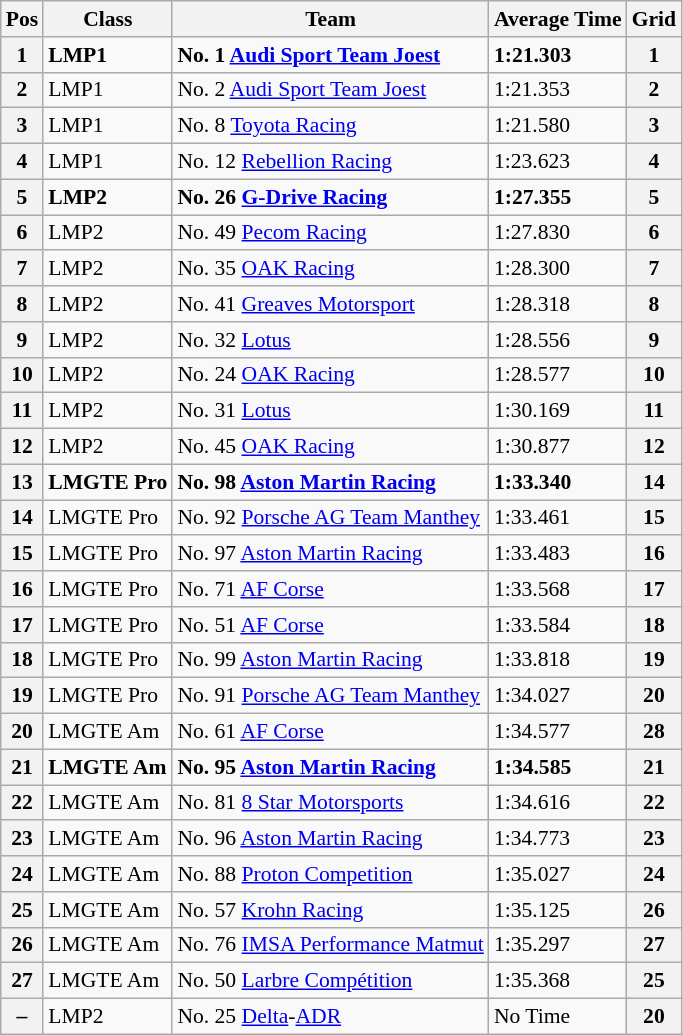<table class="wikitable" style="font-size: 90%;">
<tr>
<th>Pos</th>
<th>Class</th>
<th>Team</th>
<th>Average Time</th>
<th>Grid</th>
</tr>
<tr style="font-weight:bold">
<th>1</th>
<td>LMP1</td>
<td>No. 1 <a href='#'>Audi Sport Team Joest</a></td>
<td>1:21.303</td>
<th>1</th>
</tr>
<tr>
<th>2</th>
<td>LMP1</td>
<td>No. 2 <a href='#'>Audi Sport Team Joest</a></td>
<td>1:21.353</td>
<th>2</th>
</tr>
<tr>
<th>3</th>
<td>LMP1</td>
<td>No. 8 <a href='#'>Toyota Racing</a></td>
<td>1:21.580</td>
<th>3</th>
</tr>
<tr>
<th>4</th>
<td>LMP1</td>
<td>No. 12 <a href='#'>Rebellion Racing</a></td>
<td>1:23.623</td>
<th>4</th>
</tr>
<tr style="font-weight:bold">
<th>5</th>
<td>LMP2</td>
<td>No. 26 <a href='#'>G-Drive Racing</a></td>
<td>1:27.355</td>
<th>5</th>
</tr>
<tr>
<th>6</th>
<td>LMP2</td>
<td>No. 49 <a href='#'>Pecom Racing</a></td>
<td>1:27.830</td>
<th>6</th>
</tr>
<tr>
<th>7</th>
<td>LMP2</td>
<td>No. 35 <a href='#'>OAK Racing</a></td>
<td>1:28.300</td>
<th>7</th>
</tr>
<tr>
<th>8</th>
<td>LMP2</td>
<td>No. 41 <a href='#'>Greaves Motorsport</a></td>
<td>1:28.318</td>
<th>8</th>
</tr>
<tr>
<th>9</th>
<td>LMP2</td>
<td>No. 32 <a href='#'>Lotus</a></td>
<td>1:28.556</td>
<th>9</th>
</tr>
<tr>
<th>10</th>
<td>LMP2</td>
<td>No. 24 <a href='#'>OAK Racing</a></td>
<td>1:28.577</td>
<th>10</th>
</tr>
<tr>
<th>11</th>
<td>LMP2</td>
<td>No. 31 <a href='#'>Lotus</a></td>
<td>1:30.169</td>
<th>11</th>
</tr>
<tr>
<th>12</th>
<td>LMP2</td>
<td>No. 45 <a href='#'>OAK Racing</a></td>
<td>1:30.877</td>
<th>12</th>
</tr>
<tr style="font-weight:bold">
<th>13</th>
<td>LMGTE Pro</td>
<td>No. 98 <a href='#'>Aston Martin Racing</a></td>
<td>1:33.340</td>
<th>14</th>
</tr>
<tr>
<th>14</th>
<td>LMGTE Pro</td>
<td>No. 92 <a href='#'>Porsche AG Team Manthey</a></td>
<td>1:33.461</td>
<th>15</th>
</tr>
<tr>
<th>15</th>
<td>LMGTE Pro</td>
<td>No. 97 <a href='#'>Aston Martin Racing</a></td>
<td>1:33.483</td>
<th>16</th>
</tr>
<tr>
<th>16</th>
<td>LMGTE Pro</td>
<td>No. 71 <a href='#'>AF Corse</a></td>
<td>1:33.568</td>
<th>17</th>
</tr>
<tr>
<th>17</th>
<td>LMGTE Pro</td>
<td>No. 51 <a href='#'>AF Corse</a></td>
<td>1:33.584</td>
<th>18</th>
</tr>
<tr>
<th>18</th>
<td>LMGTE Pro</td>
<td>No. 99 <a href='#'>Aston Martin Racing</a></td>
<td>1:33.818</td>
<th>19</th>
</tr>
<tr>
<th>19</th>
<td>LMGTE Pro</td>
<td>No. 91 <a href='#'>Porsche AG Team Manthey</a></td>
<td>1:34.027</td>
<th>20</th>
</tr>
<tr>
<th>20</th>
<td>LMGTE Am</td>
<td>No. 61 <a href='#'>AF Corse</a></td>
<td>1:34.577</td>
<th>28</th>
</tr>
<tr style="font-weight:bold">
<th>21</th>
<td>LMGTE Am</td>
<td>No. 95 <a href='#'>Aston Martin Racing</a></td>
<td>1:34.585</td>
<th>21</th>
</tr>
<tr>
<th>22</th>
<td>LMGTE Am</td>
<td>No. 81 <a href='#'>8 Star Motorsports</a></td>
<td>1:34.616</td>
<th>22</th>
</tr>
<tr>
<th>23</th>
<td>LMGTE Am</td>
<td>No. 96 <a href='#'>Aston Martin Racing</a></td>
<td>1:34.773</td>
<th>23</th>
</tr>
<tr>
<th>24</th>
<td>LMGTE Am</td>
<td>No. 88 <a href='#'>Proton Competition</a></td>
<td>1:35.027</td>
<th>24</th>
</tr>
<tr>
<th>25</th>
<td>LMGTE Am</td>
<td>No. 57 <a href='#'>Krohn Racing</a></td>
<td>1:35.125</td>
<th>26</th>
</tr>
<tr>
<th>26</th>
<td>LMGTE Am</td>
<td>No. 76 <a href='#'>IMSA Performance Matmut</a></td>
<td>1:35.297</td>
<th>27</th>
</tr>
<tr>
<th>27</th>
<td>LMGTE Am</td>
<td>No. 50 <a href='#'>Larbre Compétition</a></td>
<td>1:35.368</td>
<th>25</th>
</tr>
<tr>
<th>–</th>
<td>LMP2</td>
<td>No. 25 <a href='#'>Delta</a>-<a href='#'>ADR</a></td>
<td>No Time</td>
<th>20</th>
</tr>
</table>
